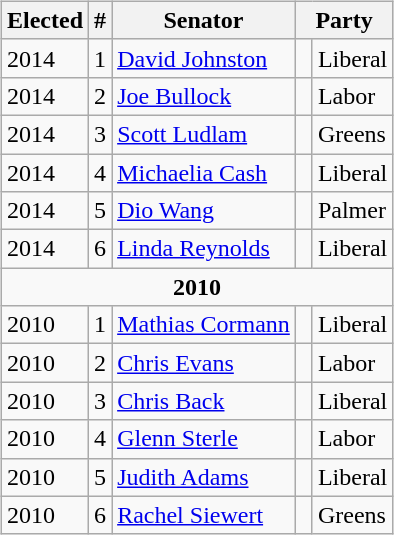<table style="width:100%;">
<tr>
<td><br>


































<br>


</td>
<td align=right><br><table class="wikitable">
<tr>
<th>Elected</th>
<th>#</th>
<th>Senator</th>
<th colspan="2">Party</th>
</tr>
<tr>
<td>2014</td>
<td>1</td>
<td><a href='#'>David Johnston</a></td>
<td> </td>
<td>Liberal</td>
</tr>
<tr>
<td>2014</td>
<td>2</td>
<td><a href='#'>Joe Bullock</a></td>
<td> </td>
<td>Labor</td>
</tr>
<tr>
<td>2014</td>
<td>3</td>
<td><a href='#'>Scott Ludlam</a></td>
<td> </td>
<td>Greens</td>
</tr>
<tr>
<td>2014</td>
<td>4</td>
<td><a href='#'>Michaelia Cash</a></td>
<td> </td>
<td>Liberal</td>
</tr>
<tr>
<td>2014</td>
<td>5</td>
<td><a href='#'>Dio Wang</a></td>
<td> </td>
<td>Palmer</td>
</tr>
<tr>
<td>2014</td>
<td>6</td>
<td><a href='#'>Linda Reynolds</a></td>
<td> </td>
<td>Liberal</td>
</tr>
<tr>
<td colspan=5 align=center><strong>2010</strong></td>
</tr>
<tr>
<td>2010</td>
<td>1</td>
<td><a href='#'>Mathias Cormann</a></td>
<td> </td>
<td>Liberal</td>
</tr>
<tr>
<td>2010</td>
<td>2</td>
<td><a href='#'>Chris Evans</a></td>
<td> </td>
<td>Labor</td>
</tr>
<tr>
<td>2010</td>
<td>3</td>
<td><a href='#'>Chris Back</a></td>
<td> </td>
<td>Liberal</td>
</tr>
<tr>
<td>2010</td>
<td>4</td>
<td><a href='#'>Glenn Sterle</a></td>
<td> </td>
<td>Labor</td>
</tr>
<tr>
<td>2010</td>
<td>5</td>
<td><a href='#'>Judith Adams</a></td>
<td> </td>
<td>Liberal</td>
</tr>
<tr>
<td>2010</td>
<td>6</td>
<td><a href='#'>Rachel Siewert</a></td>
<td> </td>
<td>Greens</td>
</tr>
</table>
</td>
</tr>
</table>
